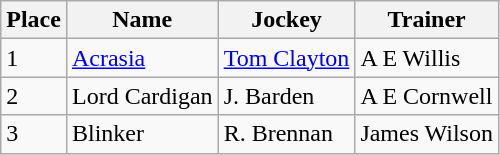<table class="wikitable">
<tr>
<th>Place</th>
<th>Name</th>
<th>Jockey</th>
<th>Trainer</th>
</tr>
<tr>
<td>1</td>
<td><a href='#'>Acrasia</a></td>
<td><a href='#'>Tom Clayton</a></td>
<td>A E Willis</td>
</tr>
<tr>
<td>2</td>
<td>Lord Cardigan</td>
<td>J. Barden</td>
<td>A E Cornwell</td>
</tr>
<tr>
<td>3</td>
<td>Blinker</td>
<td>R. Brennan</td>
<td>James Wilson</td>
</tr>
</table>
